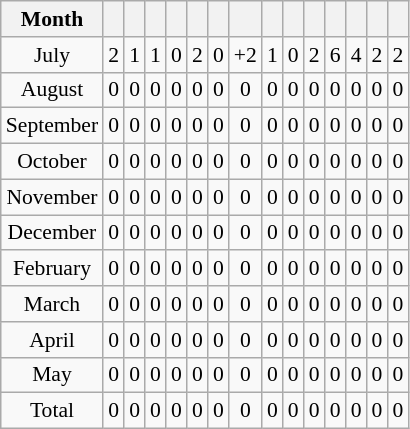<table class="wikitable sortable" style="font-size:90%; text-align:center;">
<tr>
<th>Month</th>
<th></th>
<th></th>
<th></th>
<th></th>
<th></th>
<th></th>
<th></th>
<th></th>
<th></th>
<th></th>
<th></th>
<th></th>
<th></th>
<th></th>
</tr>
<tr>
<td>July</td>
<td>2</td>
<td>1</td>
<td>1</td>
<td>0</td>
<td>2</td>
<td>0</td>
<td>+2</td>
<td>1</td>
<td>0</td>
<td>2</td>
<td>6</td>
<td>4</td>
<td>2</td>
<td>2</td>
</tr>
<tr>
<td>August</td>
<td>0</td>
<td>0</td>
<td>0</td>
<td>0</td>
<td>0</td>
<td>0</td>
<td>0</td>
<td>0</td>
<td>0</td>
<td>0</td>
<td>0</td>
<td>0</td>
<td>0</td>
<td>0</td>
</tr>
<tr>
<td>September</td>
<td>0</td>
<td>0</td>
<td>0</td>
<td>0</td>
<td>0</td>
<td>0</td>
<td>0</td>
<td>0</td>
<td>0</td>
<td>0</td>
<td>0</td>
<td>0</td>
<td>0</td>
<td>0</td>
</tr>
<tr>
<td>October</td>
<td>0</td>
<td>0</td>
<td>0</td>
<td>0</td>
<td>0</td>
<td>0</td>
<td>0</td>
<td>0</td>
<td>0</td>
<td>0</td>
<td>0</td>
<td>0</td>
<td>0</td>
<td>0</td>
</tr>
<tr>
<td>November</td>
<td>0</td>
<td>0</td>
<td>0</td>
<td>0</td>
<td>0</td>
<td>0</td>
<td>0</td>
<td>0</td>
<td>0</td>
<td>0</td>
<td>0</td>
<td>0</td>
<td>0</td>
<td>0</td>
</tr>
<tr>
<td>December</td>
<td>0</td>
<td>0</td>
<td>0</td>
<td>0</td>
<td>0</td>
<td>0</td>
<td>0</td>
<td>0</td>
<td>0</td>
<td>0</td>
<td>0</td>
<td>0</td>
<td>0</td>
<td>0</td>
</tr>
<tr>
<td>February</td>
<td>0</td>
<td>0</td>
<td>0</td>
<td>0</td>
<td>0</td>
<td>0</td>
<td>0</td>
<td>0</td>
<td>0</td>
<td>0</td>
<td>0</td>
<td>0</td>
<td>0</td>
<td>0</td>
</tr>
<tr>
<td>March</td>
<td>0</td>
<td>0</td>
<td>0</td>
<td>0</td>
<td>0</td>
<td>0</td>
<td>0</td>
<td>0</td>
<td>0</td>
<td>0</td>
<td>0</td>
<td>0</td>
<td>0</td>
<td>0</td>
</tr>
<tr>
<td>April</td>
<td>0</td>
<td>0</td>
<td>0</td>
<td>0</td>
<td>0</td>
<td>0</td>
<td>0</td>
<td>0</td>
<td>0</td>
<td>0</td>
<td>0</td>
<td>0</td>
<td>0</td>
<td>0</td>
</tr>
<tr>
<td>May</td>
<td>0</td>
<td>0</td>
<td>0</td>
<td>0</td>
<td>0</td>
<td>0</td>
<td>0</td>
<td>0</td>
<td>0</td>
<td>0</td>
<td>0</td>
<td>0</td>
<td>0</td>
<td>0</td>
</tr>
<tr>
<td>Total</td>
<td>0</td>
<td>0</td>
<td>0</td>
<td>0</td>
<td>0</td>
<td>0</td>
<td>0</td>
<td>0</td>
<td>0</td>
<td>0</td>
<td>0</td>
<td>0</td>
<td>0</td>
<td>0</td>
</tr>
</table>
